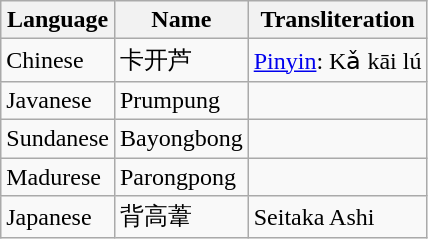<table class="wikitable">
<tr>
<th>Language</th>
<th>Name</th>
<th>Transliteration</th>
</tr>
<tr>
<td>Chinese</td>
<td>卡开芦</td>
<td><a href='#'>Pinyin</a>: Kǎ kāi lú</td>
</tr>
<tr>
<td>Javanese</td>
<td>Prumpung</td>
<td></td>
</tr>
<tr>
<td>Sundanese</td>
<td>Bayongbong</td>
<td></td>
</tr>
<tr>
<td>Madurese</td>
<td>Parongpong</td>
<td></td>
</tr>
<tr>
<td>Japanese</td>
<td>背高葦</td>
<td>Seitaka Ashi</td>
</tr>
</table>
